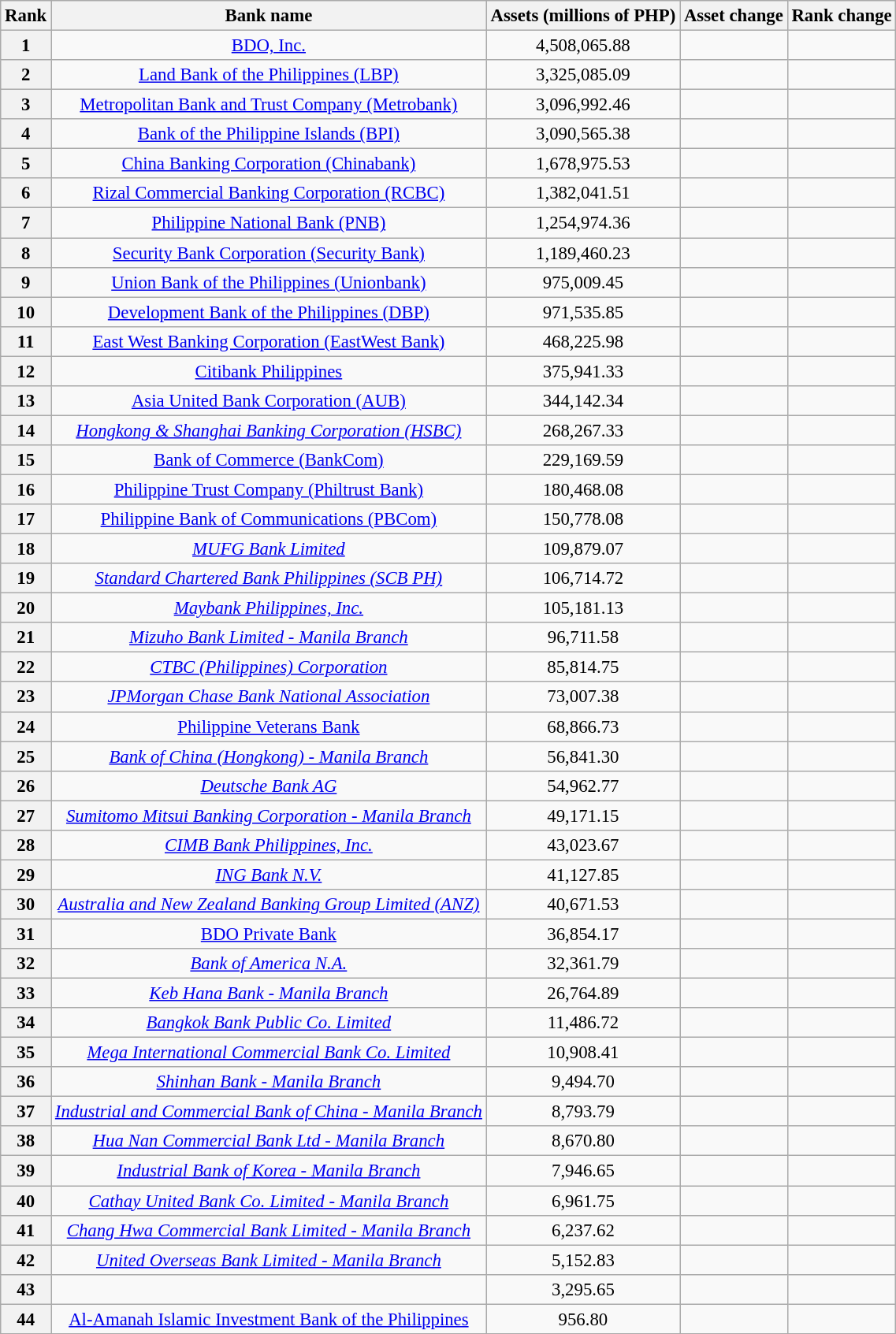<table class="wikitable" style="font-size:95%; text-align:center;">
<tr>
<th scope="col">Rank</th>
<th scope="col">Bank name</th>
<th scope="col">Assets (millions of PHP)</th>
<th scope="col">Asset change</th>
<th scope="col">Rank change</th>
</tr>
<tr>
<th scope="row">1</th>
<td><a href='#'>BDO, Inc.</a></td>
<td>4,508,065.88</td>
<td></td>
<td></td>
</tr>
<tr>
<th scope="row">2</th>
<td><a href='#'>Land Bank of the Philippines (LBP)</a></td>
<td>3,325,085.09</td>
<td></td>
<td></td>
</tr>
<tr>
<th scope="row">3</th>
<td><a href='#'>Metropolitan Bank and Trust Company (Metrobank)</a></td>
<td>3,096,992.46</td>
<td></td>
<td></td>
</tr>
<tr>
<th scope="row">4</th>
<td><a href='#'>Bank of the Philippine Islands (BPI)</a></td>
<td>3,090,565.38</td>
<td></td>
<td></td>
</tr>
<tr>
<th scope="row">5</th>
<td><a href='#'>China Banking Corporation (Chinabank)</a></td>
<td>1,678,975.53</td>
<td></td>
<td></td>
</tr>
<tr>
<th scope="row">6</th>
<td><a href='#'>Rizal Commercial Banking Corporation (RCBC)</a></td>
<td>1,382,041.51</td>
<td></td>
<td></td>
</tr>
<tr>
<th scope="row">7</th>
<td><a href='#'>Philippine National Bank (PNB)</a></td>
<td>1,254,974.36</td>
<td></td>
<td></td>
</tr>
<tr>
<th scope="row">8</th>
<td><a href='#'>Security Bank Corporation (Security Bank)</a></td>
<td>1,189,460.23</td>
<td></td>
<td></td>
</tr>
<tr>
<th scope="row">9</th>
<td><a href='#'>Union Bank of the Philippines (Unionbank)</a></td>
<td>975,009.45</td>
<td></td>
<td></td>
</tr>
<tr>
<th scope="row">10</th>
<td><a href='#'>Development Bank of the Philippines (DBP)</a></td>
<td>971,535.85</td>
<td></td>
<td></td>
</tr>
<tr>
<th scope="row">11</th>
<td><a href='#'>East West Banking Corporation (EastWest Bank)</a></td>
<td>468,225.98</td>
<td></td>
<td></td>
</tr>
<tr>
<th scope="row">12</th>
<td><a href='#'>Citibank Philippines</a></td>
<td>375,941.33</td>
<td></td>
<td></td>
</tr>
<tr>
<th scope="row">13</th>
<td><a href='#'>Asia United Bank Corporation (AUB)</a></td>
<td>344,142.34</td>
<td></td>
<td></td>
</tr>
<tr>
<th scope="row">14</th>
<td><em><a href='#'>Hongkong & Shanghai Banking Corporation (HSBC)</a></em></td>
<td>268,267.33</td>
<td></td>
<td></td>
</tr>
<tr>
<th scope="row">15</th>
<td><a href='#'>Bank of Commerce (BankCom)</a></td>
<td>229,169.59</td>
<td></td>
<td></td>
</tr>
<tr>
<th scope="row">16</th>
<td><a href='#'>Philippine Trust Company (Philtrust Bank)</a></td>
<td>180,468.08</td>
<td></td>
<td></td>
</tr>
<tr>
<th scope="row">17</th>
<td><a href='#'>Philippine Bank of Communications (PBCom)</a></td>
<td>150,778.08</td>
<td></td>
<td></td>
</tr>
<tr>
<th scope="row">18</th>
<td><em><a href='#'>MUFG Bank Limited</a></em></td>
<td>109,879.07</td>
<td></td>
<td></td>
</tr>
<tr>
<th scope="row">19</th>
<td><em><a href='#'>Standard Chartered Bank Philippines (SCB PH)</a></em></td>
<td>106,714.72</td>
<td></td>
<td></td>
</tr>
<tr>
<th scope="row">20</th>
<td><em><a href='#'>Maybank Philippines, Inc.</a></em></td>
<td>105,181.13</td>
<td></td>
<td></td>
</tr>
<tr>
<th scope="row">21</th>
<td><em><a href='#'>Mizuho Bank Limited - Manila Branch</a></em></td>
<td>96,711.58</td>
<td></td>
<td></td>
</tr>
<tr>
<th scope="row">22</th>
<td><em><a href='#'>CTBC (Philippines) Corporation</a></em></td>
<td>85,814.75</td>
<td></td>
<td></td>
</tr>
<tr>
<th scope="row">23</th>
<td><em><a href='#'>JPMorgan Chase Bank National Association</a></em></td>
<td>73,007.38</td>
<td></td>
<td></td>
</tr>
<tr>
<th scope="row">24</th>
<td><a href='#'>Philippine Veterans Bank</a></td>
<td>68,866.73</td>
<td></td>
<td></td>
</tr>
<tr>
<th scope="row">25</th>
<td><em><a href='#'>Bank of China (Hongkong) - Manila Branch</a></em></td>
<td>56,841.30</td>
<td></td>
<td></td>
</tr>
<tr>
<th scope="row">26</th>
<td><em><a href='#'>Deutsche Bank AG</a></em></td>
<td>54,962.77</td>
<td></td>
<td></td>
</tr>
<tr>
<th scope="row">27</th>
<td><em><a href='#'>Sumitomo Mitsui Banking Corporation - Manila Branch</a></em></td>
<td>49,171.15</td>
<td></td>
<td></td>
</tr>
<tr>
<th scope="row">28</th>
<td><em><a href='#'>CIMB Bank Philippines, Inc.</a></em></td>
<td>43,023.67</td>
<td></td>
<td></td>
</tr>
<tr>
<th scope="row">29</th>
<td><em><a href='#'>ING Bank N.V.</a></em></td>
<td>41,127.85</td>
<td></td>
<td></td>
</tr>
<tr>
<th scope="row">30</th>
<td><em><a href='#'>Australia and New Zealand Banking Group Limited (ANZ)</a></em></td>
<td>40,671.53</td>
<td></td>
<td></td>
</tr>
<tr>
<th scope="row">31</th>
<td><a href='#'>BDO Private Bank</a></td>
<td>36,854.17</td>
<td></td>
<td></td>
</tr>
<tr>
<th scope="row">32</th>
<td><em><a href='#'>Bank of America N.A.</a></em></td>
<td>32,361.79</td>
<td></td>
<td></td>
</tr>
<tr>
<th scope="row">33</th>
<td><em><a href='#'>Keb Hana Bank - Manila Branch</a></em></td>
<td>26,764.89</td>
<td></td>
<td></td>
</tr>
<tr>
<th scope="row">34</th>
<td><em><a href='#'>Bangkok Bank Public Co. Limited</a></em></td>
<td>11,486.72</td>
<td></td>
<td></td>
</tr>
<tr>
<th scope="row">35</th>
<td><em><a href='#'>Mega International Commercial Bank Co. Limited</a></em></td>
<td>10,908.41</td>
<td></td>
<td></td>
</tr>
<tr>
<th scope="row">36</th>
<td><em><a href='#'>Shinhan Bank - Manila Branch</a></em></td>
<td>9,494.70</td>
<td></td>
<td></td>
</tr>
<tr>
<th scope="row">37</th>
<td><em><a href='#'>Industrial and Commercial Bank of China - Manila Branch</a></em></td>
<td>8,793.79</td>
<td></td>
<td></td>
</tr>
<tr>
<th scope="row">38</th>
<td><em><a href='#'>Hua Nan Commercial Bank Ltd - Manila Branch</a></em></td>
<td>8,670.80</td>
<td></td>
<td></td>
</tr>
<tr>
<th scope="row">39</th>
<td><em><a href='#'>Industrial Bank of Korea - Manila Branch</a></em></td>
<td>7,946.65</td>
<td></td>
<td></td>
</tr>
<tr>
<th scope="row">40</th>
<td><em><a href='#'>Cathay United Bank Co. Limited - Manila Branch</a></em></td>
<td>6,961.75</td>
<td></td>
<td></td>
</tr>
<tr>
<th scope="row">41</th>
<td><em><a href='#'>Chang Hwa Commercial Bank Limited - Manila Branch</a></em></td>
<td>6,237.62</td>
<td></td>
<td></td>
</tr>
<tr>
<th scope="row">42</th>
<td><em><a href='#'>United Overseas Bank Limited - Manila Branch</a></em></td>
<td>5,152.83</td>
<td></td>
<td></td>
</tr>
<tr>
<th scope="row">43</th>
<td><em></em></td>
<td>3,295.65</td>
<td></td>
<td></td>
</tr>
<tr>
<th scope="row">44</th>
<td><a href='#'>Al-Amanah Islamic Investment Bank of the Philippines</a></td>
<td>956.80</td>
<td></td>
<td></td>
</tr>
<tr>
</tr>
</table>
